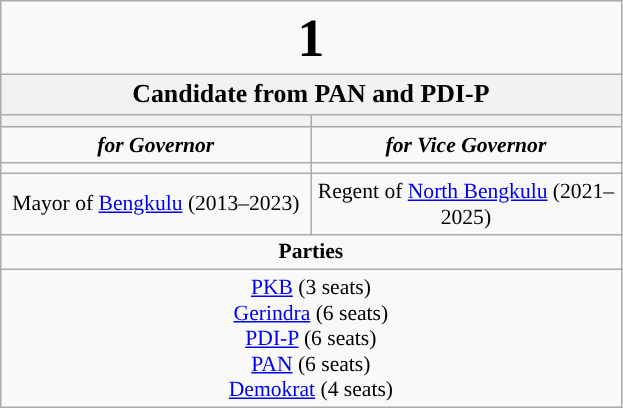<table class="wikitable" style="font-size:90%; text-align:center;">
<tr>
<td colspan=2><big><big><big><big><big><strong>1</strong></big></big></big></big></big></td>
</tr>
<tr>
<th colspan=2><strong><big>Candidate from PAN and PDI-P</big></strong></th>
</tr>
<tr>
<th style="width:3em; font-size:135%; background:#"><a href='#'></a></th>
<th style="width:3em; font-size:135%; background:#"></th>
</tr>
<tr style="color:#000; font-size:100%; background:#">
<td style="width:3em; width:200px;"><strong><em>for Governor</em></strong></td>
<td style="width:3em; width:200px;"><strong><em>for Vice Governor</em></strong></td>
</tr>
<tr>
<td></td>
<td></td>
</tr>
<tr>
<td>Mayor of <a href='#'>Bengkulu</a> (2013–2023)</td>
<td>Regent of <a href='#'>North Bengkulu</a> (2021–2025)</td>
</tr>
<tr>
<td colspan=2 style="background:#"><strong>Parties</strong></td>
</tr>
<tr>
<td colspan=2> <a href='#'>PKB</a> (3 seats)<br><a href='#'>Gerindra</a> (6 seats)<br><a href='#'>PDI-P</a> (6 seats)<br><a href='#'>PAN</a> (6 seats)<br><a href='#'>Demokrat</a> (4 seats)</td>
</tr>
</table>
